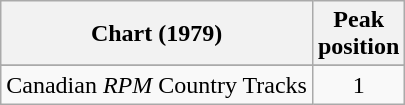<table class="wikitable">
<tr>
<th align="left">Chart (1979)</th>
<th align="center">Peak<br>position</th>
</tr>
<tr>
</tr>
<tr>
<td align="left">Canadian <em>RPM</em> Country Tracks</td>
<td align="center">1</td>
</tr>
</table>
